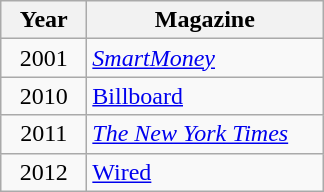<table class="sortable wikitable plainrowheaders">
<tr>
<th scope="col" style="width:50px;">Year</th>
<th scope="col" style="width:150px;">Magazine</th>
</tr>
<tr>
<td align="center">2001</td>
<td><em><a href='#'>SmartMoney</a></em></td>
</tr>
<tr>
<td align="center">2010</td>
<td><a href='#'>Billboard</a></td>
</tr>
<tr>
<td align="center">2011</td>
<td><em><a href='#'>The New York Times</a></em></td>
</tr>
<tr>
<td align="center">2012</td>
<td><a href='#'>Wired</a></td>
</tr>
</table>
